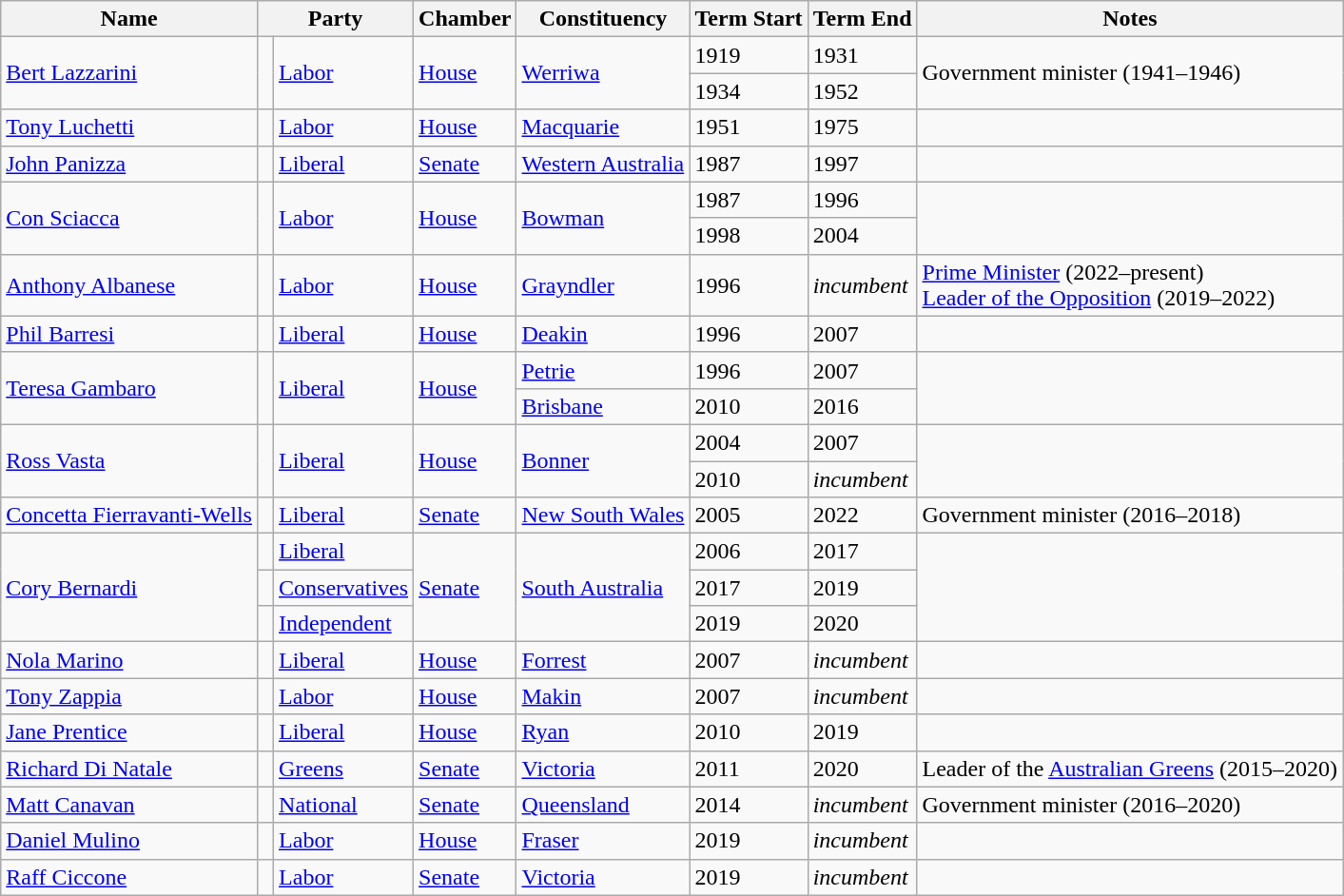<table class="wikitable sortable">
<tr>
<th>Name</th>
<th colspan=2>Party</th>
<th>Chamber</th>
<th>Constituency</th>
<th>Term Start</th>
<th>Term End</th>
<th>Notes</th>
</tr>
<tr>
<td rowspan=2><a href='#'>Bert Lazzarini</a></td>
<td rowspan=2 > </td>
<td rowspan=2><a href='#'>Labor</a></td>
<td rowspan=2><a href='#'>House</a></td>
<td rowspan=2><a href='#'>Werriwa</a></td>
<td>1919</td>
<td>1931</td>
<td rowspan=2>Government minister (1941–1946)</td>
</tr>
<tr>
<td>1934</td>
<td>1952</td>
</tr>
<tr>
<td><a href='#'>Tony Luchetti</a></td>
<td> </td>
<td><a href='#'>Labor</a></td>
<td><a href='#'>House</a></td>
<td><a href='#'>Macquarie</a></td>
<td>1951</td>
<td>1975</td>
<td></td>
</tr>
<tr>
<td><a href='#'>John Panizza</a></td>
<td> </td>
<td><a href='#'>Liberal</a></td>
<td><a href='#'>Senate</a></td>
<td><a href='#'>Western Australia</a></td>
<td>1987</td>
<td>1997</td>
<td></td>
</tr>
<tr>
<td rowspan=2><a href='#'>Con Sciacca</a></td>
<td rowspan=2 > </td>
<td rowspan=2><a href='#'>Labor</a></td>
<td rowspan=2><a href='#'>House</a></td>
<td rowspan=2><a href='#'>Bowman</a></td>
<td>1987</td>
<td>1996</td>
<td rowspan=2></td>
</tr>
<tr>
<td>1998</td>
<td>2004</td>
</tr>
<tr>
<td><a href='#'>Anthony Albanese</a></td>
<td> </td>
<td><a href='#'>Labor</a></td>
<td><a href='#'>House</a></td>
<td><a href='#'>Grayndler</a></td>
<td>1996</td>
<td><em>incumbent</em></td>
<td><a href='#'>Prime Minister</a> (2022–present)<br><a href='#'>Leader of the Opposition</a> (2019–2022)</td>
</tr>
<tr>
<td><a href='#'>Phil Barresi</a></td>
<td> </td>
<td><a href='#'>Liberal</a></td>
<td><a href='#'>House</a></td>
<td><a href='#'>Deakin</a></td>
<td>1996</td>
<td>2007</td>
<td></td>
</tr>
<tr>
<td rowspan=2><a href='#'>Teresa Gambaro</a></td>
<td rowspan=2 > </td>
<td rowspan=2><a href='#'>Liberal</a></td>
<td rowspan=2><a href='#'>House</a></td>
<td><a href='#'>Petrie</a></td>
<td>1996</td>
<td>2007</td>
<td rowspan=2></td>
</tr>
<tr>
<td><a href='#'>Brisbane</a></td>
<td>2010</td>
<td>2016</td>
</tr>
<tr>
<td rowspan=2><a href='#'>Ross Vasta</a></td>
<td rowspan=2 > </td>
<td rowspan=2><a href='#'>Liberal</a></td>
<td rowspan=2><a href='#'>House</a></td>
<td rowspan=2><a href='#'>Bonner</a></td>
<td>2004</td>
<td>2007</td>
<td rowspan=2></td>
</tr>
<tr>
<td>2010</td>
<td><em>incumbent</em></td>
</tr>
<tr>
<td><a href='#'>Concetta Fierravanti-Wells</a></td>
<td> </td>
<td><a href='#'>Liberal</a></td>
<td><a href='#'>Senate</a></td>
<td><a href='#'>New South Wales</a></td>
<td>2005</td>
<td>2022</td>
<td>Government minister (2016–2018)</td>
</tr>
<tr>
<td rowspan=3><a href='#'>Cory Bernardi</a></td>
<td> </td>
<td><a href='#'>Liberal</a></td>
<td rowspan=3><a href='#'>Senate</a></td>
<td rowspan=3><a href='#'>South Australia</a></td>
<td>2006</td>
<td>2017</td>
<td rowspan=3></td>
</tr>
<tr>
<td> </td>
<td><a href='#'>Conservatives</a></td>
<td>2017</td>
<td>2019</td>
</tr>
<tr>
<td> </td>
<td><a href='#'>Independent</a></td>
<td>2019</td>
<td>2020</td>
</tr>
<tr>
<td><a href='#'>Nola Marino</a></td>
<td> </td>
<td><a href='#'>Liberal</a></td>
<td><a href='#'>House</a></td>
<td><a href='#'>Forrest</a></td>
<td>2007</td>
<td><em>incumbent</em></td>
<td></td>
</tr>
<tr>
<td><a href='#'>Tony Zappia</a></td>
<td> </td>
<td><a href='#'>Labor</a></td>
<td><a href='#'>House</a></td>
<td><a href='#'>Makin</a></td>
<td>2007</td>
<td><em>incumbent</em></td>
<td></td>
</tr>
<tr>
<td><a href='#'>Jane Prentice</a></td>
<td> </td>
<td><a href='#'>Liberal</a></td>
<td><a href='#'>House</a></td>
<td><a href='#'>Ryan</a></td>
<td>2010</td>
<td>2019</td>
<td></td>
</tr>
<tr>
<td><a href='#'>Richard Di Natale</a></td>
<td> </td>
<td><a href='#'>Greens</a></td>
<td><a href='#'>Senate</a></td>
<td><a href='#'>Victoria</a></td>
<td>2011</td>
<td>2020</td>
<td>Leader of the <a href='#'>Australian Greens</a> (2015–2020)</td>
</tr>
<tr>
<td><a href='#'>Matt Canavan</a></td>
<td> </td>
<td><a href='#'>National</a></td>
<td><a href='#'>Senate</a></td>
<td><a href='#'>Queensland</a></td>
<td>2014</td>
<td><em>incumbent</em></td>
<td>Government minister (2016–2020)</td>
</tr>
<tr>
<td><a href='#'>Daniel Mulino</a></td>
<td> </td>
<td><a href='#'>Labor</a></td>
<td><a href='#'>House</a></td>
<td><a href='#'>Fraser</a></td>
<td>2019</td>
<td><em>incumbent</em></td>
<td></td>
</tr>
<tr>
<td><a href='#'>Raff Ciccone</a></td>
<td> </td>
<td><a href='#'>Labor</a></td>
<td><a href='#'>Senate</a></td>
<td><a href='#'>Victoria</a></td>
<td>2019</td>
<td><em>incumbent</em></td>
<td></td>
</tr>
</table>
